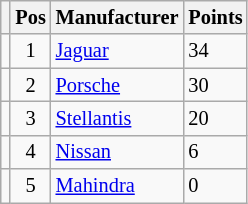<table class="wikitable" style="font-size: 85%;">
<tr>
<th></th>
<th>Pos</th>
<th>Manufacturer</th>
<th>Points</th>
</tr>
<tr>
<td align="left"></td>
<td align="center">1</td>
<td> <a href='#'>Jaguar</a></td>
<td align="left">34</td>
</tr>
<tr>
<td align="left"></td>
<td align="center">2</td>
<td> <a href='#'>Porsche</a></td>
<td align="left">30</td>
</tr>
<tr>
<td align="left"></td>
<td align="center">3</td>
<td> <a href='#'>Stellantis</a></td>
<td align="left">20</td>
</tr>
<tr>
<td align="left"></td>
<td align="center">4</td>
<td> <a href='#'>Nissan</a></td>
<td align="left">6</td>
</tr>
<tr>
<td align="left"></td>
<td align="center">5</td>
<td> <a href='#'>Mahindra</a></td>
<td align="left">0</td>
</tr>
</table>
